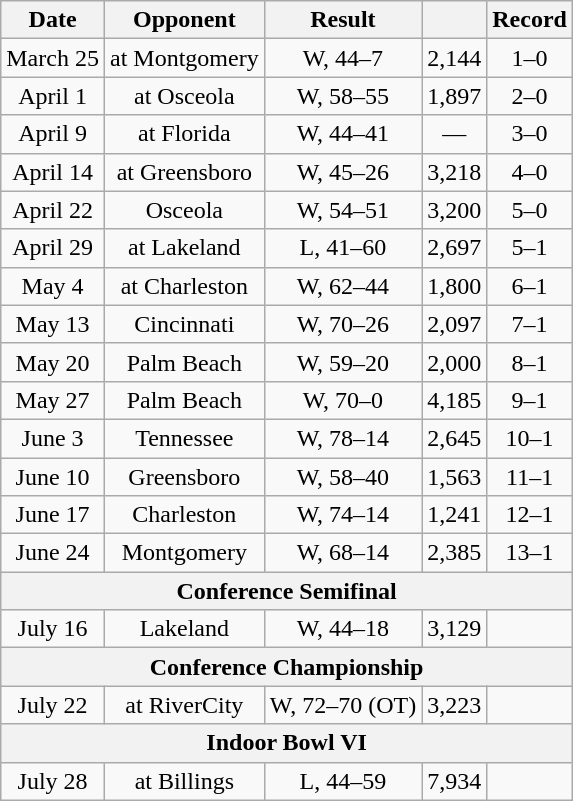<table class="wikitable" style="text-align:center">
<tr>
<th>Date</th>
<th>Opponent</th>
<th>Result</th>
<th></th>
<th>Record</th>
</tr>
<tr>
<td>March 25</td>
<td>at Montgomery</td>
<td>W, 44–7</td>
<td>2,144</td>
<td>1–0</td>
</tr>
<tr>
<td>April 1</td>
<td>at Osceola</td>
<td>W, 58–55</td>
<td>1,897</td>
<td>2–0</td>
</tr>
<tr>
<td>April 9</td>
<td>at Florida</td>
<td>W, 44–41</td>
<td>—</td>
<td>3–0</td>
</tr>
<tr>
<td>April 14</td>
<td>at Greensboro</td>
<td>W, 45–26</td>
<td>3,218</td>
<td>4–0</td>
</tr>
<tr>
<td>April 22</td>
<td>Osceola</td>
<td>W, 54–51</td>
<td>3,200</td>
<td>5–0</td>
</tr>
<tr>
<td>April 29</td>
<td>at Lakeland</td>
<td>L, 41–60</td>
<td>2,697</td>
<td>5–1</td>
</tr>
<tr>
<td>May 4</td>
<td>at Charleston</td>
<td>W, 62–44</td>
<td>1,800</td>
<td>6–1</td>
</tr>
<tr>
<td>May 13</td>
<td>Cincinnati</td>
<td>W, 70–26</td>
<td>2,097</td>
<td>7–1</td>
</tr>
<tr>
<td>May 20</td>
<td>Palm Beach</td>
<td>W, 59–20</td>
<td>2,000</td>
<td>8–1</td>
</tr>
<tr>
<td>May 27</td>
<td>Palm Beach</td>
<td>W, 70–0</td>
<td>4,185</td>
<td>9–1</td>
</tr>
<tr>
<td>June 3</td>
<td>Tennessee</td>
<td>W, 78–14</td>
<td>2,645</td>
<td>10–1</td>
</tr>
<tr>
<td>June 10</td>
<td>Greensboro</td>
<td>W, 58–40</td>
<td>1,563</td>
<td>11–1</td>
</tr>
<tr>
<td>June 17</td>
<td>Charleston</td>
<td>W, 74–14</td>
<td>1,241</td>
<td>12–1</td>
</tr>
<tr>
<td>June 24</td>
<td>Montgomery</td>
<td>W, 68–14</td>
<td>2,385</td>
<td>13–1</td>
</tr>
<tr>
<th colspan="6">Conference Semifinal</th>
</tr>
<tr>
<td>July 16</td>
<td>Lakeland</td>
<td>W, 44–18</td>
<td>3,129</td>
<td></td>
</tr>
<tr>
<th colspan="6">Conference Championship</th>
</tr>
<tr>
<td>July 22</td>
<td>at RiverCity</td>
<td>W, 72–70 (OT)</td>
<td>3,223</td>
<td></td>
</tr>
<tr>
<th colspan="6">Indoor Bowl VI</th>
</tr>
<tr>
<td>July 28</td>
<td>at Billings</td>
<td>L, 44–59</td>
<td>7,934</td>
<td></td>
</tr>
</table>
